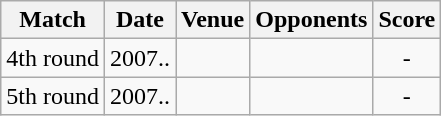<table class="wikitable" style="text-align:center;">
<tr>
<th>Match</th>
<th>Date</th>
<th>Venue</th>
<th>Opponents</th>
<th>Score</th>
</tr>
<tr>
<td>4th round</td>
<td>2007..</td>
<td></td>
<td></td>
<td>-</td>
</tr>
<tr>
<td>5th round</td>
<td>2007..</td>
<td></td>
<td></td>
<td>-</td>
</tr>
</table>
